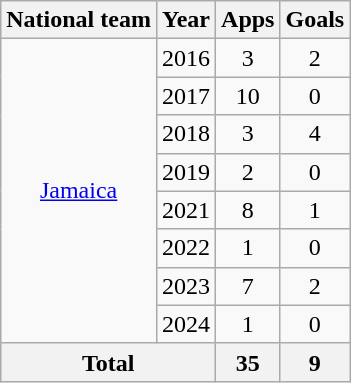<table class=wikitable style="text-align: center">
<tr>
<th>National team</th>
<th>Year</th>
<th>Apps</th>
<th>Goals</th>
</tr>
<tr>
<td rowspan="8"><a href='#'>Jamaica</a></td>
<td>2016</td>
<td>3</td>
<td>2</td>
</tr>
<tr>
<td>2017</td>
<td>10</td>
<td>0</td>
</tr>
<tr>
<td>2018</td>
<td>3</td>
<td>4</td>
</tr>
<tr>
<td>2019</td>
<td>2</td>
<td>0</td>
</tr>
<tr>
<td>2021</td>
<td>8</td>
<td>1</td>
</tr>
<tr>
<td>2022</td>
<td>1</td>
<td>0</td>
</tr>
<tr>
<td>2023</td>
<td>7</td>
<td>2</td>
</tr>
<tr>
<td>2024</td>
<td>1</td>
<td>0</td>
</tr>
<tr>
<th colspan="2">Total</th>
<th>35</th>
<th>9</th>
</tr>
</table>
